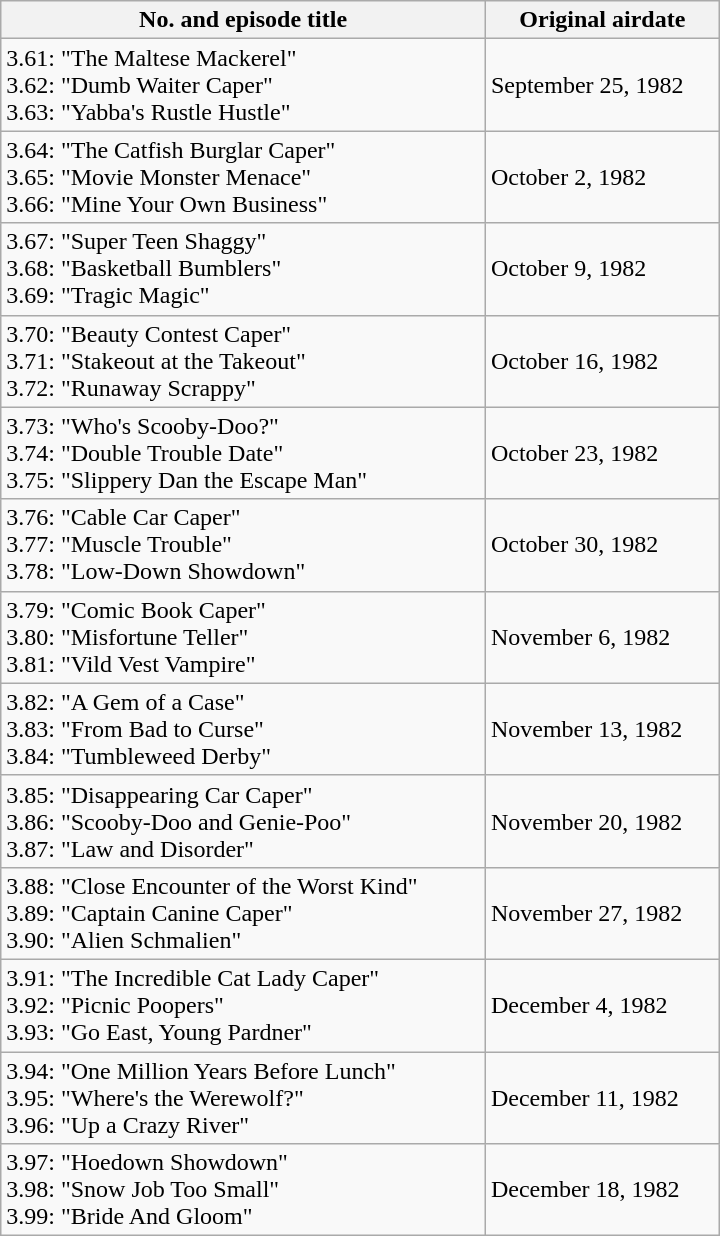<table class="wikitable" style="width:480px;">
<tr ">
<th>No. and episode title</th>
<th>Original airdate</th>
</tr>
<tr>
<td>3.61: "The Maltese Mackerel" <br> 3.62: "Dumb Waiter Caper" <br> 3.63: "Yabba's Rustle Hustle"</td>
<td>September 25, 1982</td>
</tr>
<tr>
<td>3.64: "The Catfish Burglar Caper" <br> 3.65: "Movie Monster Menace" <br> 3.66: "Mine Your Own Business"</td>
<td>October 2, 1982</td>
</tr>
<tr>
<td>3.67: "Super Teen Shaggy" <br> 3.68: "Basketball Bumblers" <br> 3.69: "Tragic Magic"</td>
<td>October 9, 1982</td>
</tr>
<tr>
<td>3.70: "Beauty Contest Caper" <br> 3.71: "Stakeout at the Takeout" <br> 3.72: "Runaway Scrappy"</td>
<td>October 16, 1982</td>
</tr>
<tr>
<td>3.73: "Who's Scooby-Doo?" <br> 3.74: "Double Trouble Date" <br> 3.75: "Slippery Dan the Escape Man"</td>
<td>October 23, 1982</td>
</tr>
<tr>
<td>3.76: "Cable Car Caper" <br> 3.77: "Muscle Trouble" <br> 3.78: "Low-Down Showdown"</td>
<td>October 30, 1982</td>
</tr>
<tr>
<td>3.79: "Comic Book Caper" <br> 3.80: "Misfortune Teller" <br> 3.81: "Vild Vest Vampire"</td>
<td>November 6, 1982</td>
</tr>
<tr>
<td>3.82: "A Gem of a Case" <br> 3.83: "From Bad to Curse" <br> 3.84: "Tumbleweed Derby"</td>
<td>November 13, 1982</td>
</tr>
<tr>
<td>3.85: "Disappearing Car Caper" <br> 3.86: "Scooby-Doo and Genie-Poo" <br> 3.87: "Law and Disorder"</td>
<td>November 20, 1982</td>
</tr>
<tr>
<td>3.88: "Close Encounter of the Worst Kind" <br> 3.89: "Captain Canine Caper" <br> 3.90: "Alien Schmalien"</td>
<td>November 27, 1982</td>
</tr>
<tr>
<td>3.91: "The Incredible Cat Lady Caper" <br> 3.92: "Picnic Poopers" <br> 3.93: "Go East, Young Pardner"</td>
<td>December 4, 1982</td>
</tr>
<tr>
<td>3.94: "One Million Years Before Lunch" <br> 3.95: "Where's the Werewolf?" <br> 3.96: "Up a Crazy River"</td>
<td>December 11, 1982</td>
</tr>
<tr>
<td>3.97: "Hoedown Showdown" <br> 3.98: "Snow Job Too Small" <br> 3.99: "Bride And Gloom"</td>
<td>December 18, 1982</td>
</tr>
</table>
